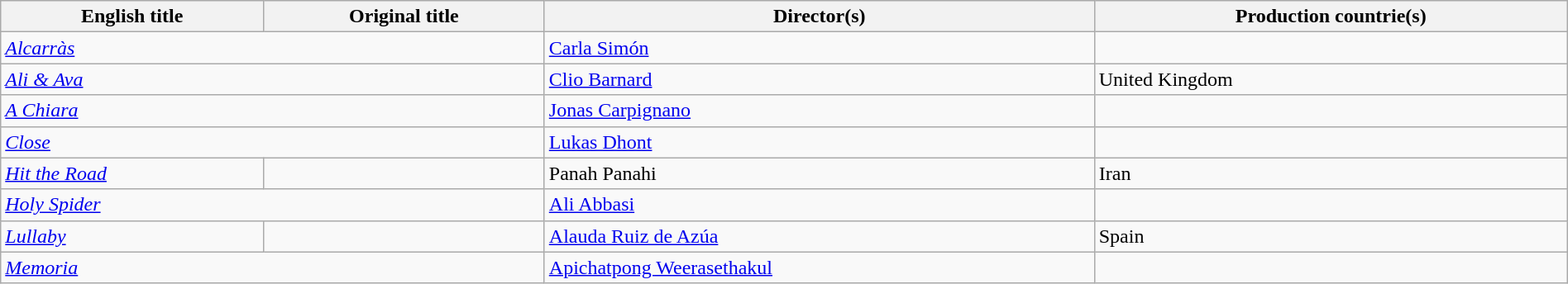<table class="sortable wikitable" style="width:100%; margin-bottom:4px" cellpadding="5">
<tr>
<th scope="col">English title</th>
<th scope="col">Original title</th>
<th scope="col">Director(s)</th>
<th scope="col">Production countrie(s)</th>
</tr>
<tr>
<td colspan="2"><a href='#'><em>Alcarràs</em></a></td>
<td><a href='#'>Carla Simón</a></td>
<td></td>
</tr>
<tr>
<td colspan="2"><em><a href='#'>Ali & Ava</a></em></td>
<td><a href='#'>Clio Barnard</a></td>
<td>United Kingdom</td>
</tr>
<tr>
<td colspan="2"><em><a href='#'>A Chiara</a></em></td>
<td><a href='#'>Jonas Carpignano</a></td>
<td></td>
</tr>
<tr>
<td colspan="2"><em><a href='#'>Close</a></em></td>
<td><a href='#'>Lukas Dhont</a></td>
<td></td>
</tr>
<tr>
<td><a href='#'><em>Hit the Road</em></a></td>
<td></td>
<td>Panah Panahi</td>
<td>Iran</td>
</tr>
<tr>
<td colspan = "2"><em><a href='#'>Holy Spider</a></em></td>
<td><a href='#'>Ali Abbasi</a></td>
<td></td>
</tr>
<tr>
<td><a href='#'><em>Lullaby</em></a></td>
<td></td>
<td><a href='#'>Alauda Ruiz de Azúa</a></td>
<td>Spain</td>
</tr>
<tr>
<td colspan="2"><a href='#'><em>Memoria</em></a></td>
<td><a href='#'>Apichatpong Weerasethakul</a></td>
<td></td>
</tr>
</table>
